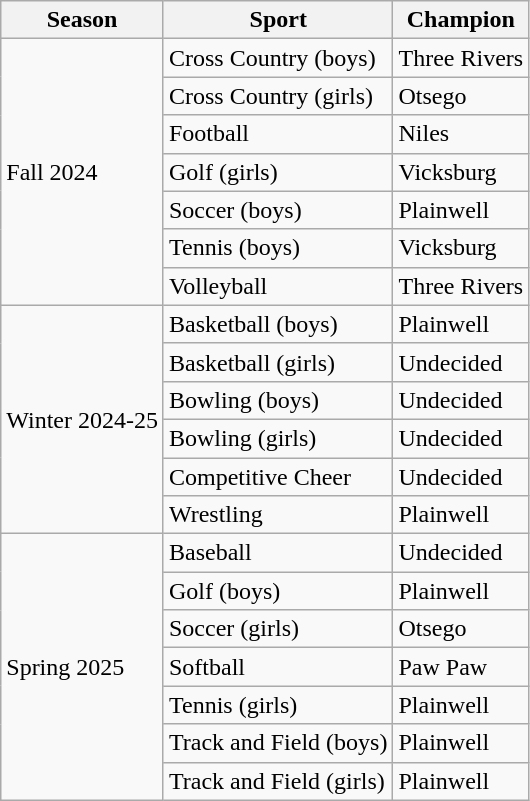<table class="wikitable">
<tr>
<th>Season</th>
<th>Sport</th>
<th>Champion </th>
</tr>
<tr>
<td rowspan = "7">Fall 2024</td>
<td>Cross Country (boys)</td>
<td>Three Rivers</td>
</tr>
<tr>
<td>Cross Country (girls)</td>
<td>Otsego</td>
</tr>
<tr>
<td>Football</td>
<td>Niles</td>
</tr>
<tr>
<td>Golf (girls)</td>
<td>Vicksburg</td>
</tr>
<tr>
<td>Soccer (boys)</td>
<td>Plainwell</td>
</tr>
<tr>
<td>Tennis (boys)</td>
<td>Vicksburg</td>
</tr>
<tr>
<td>Volleyball</td>
<td>Three Rivers</td>
</tr>
<tr>
<td rowspan = "6">Winter 2024-25</td>
<td>Basketball (boys)</td>
<td>Plainwell</td>
</tr>
<tr>
<td>Basketball (girls)</td>
<td>Undecided</td>
</tr>
<tr>
<td>Bowling (boys)</td>
<td>Undecided</td>
</tr>
<tr>
<td>Bowling (girls)</td>
<td>Undecided</td>
</tr>
<tr>
<td>Competitive Cheer</td>
<td>Undecided</td>
</tr>
<tr>
<td>Wrestling</td>
<td>Plainwell</td>
</tr>
<tr>
<td rowspan = "7">Spring 2025</td>
<td>Baseball</td>
<td>Undecided</td>
</tr>
<tr>
<td>Golf (boys)</td>
<td>Plainwell</td>
</tr>
<tr>
<td>Soccer (girls)</td>
<td>Otsego</td>
</tr>
<tr>
<td>Softball</td>
<td>Paw Paw</td>
</tr>
<tr>
<td>Tennis (girls)</td>
<td>Plainwell</td>
</tr>
<tr>
<td>Track and Field (boys)</td>
<td>Plainwell</td>
</tr>
<tr>
<td>Track and Field (girls)</td>
<td>Plainwell</td>
</tr>
</table>
